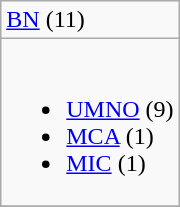<table class="wikitable">
<tr>
<td> <a href='#'>BN</a> (11)</td>
</tr>
<tr>
<td><br><ul><li> <a href='#'>UMNO</a> (9)</li><li> <a href='#'>MCA</a> (1)</li><li> <a href='#'>MIC</a> (1)</li></ul></td>
</tr>
<tr>
</tr>
</table>
